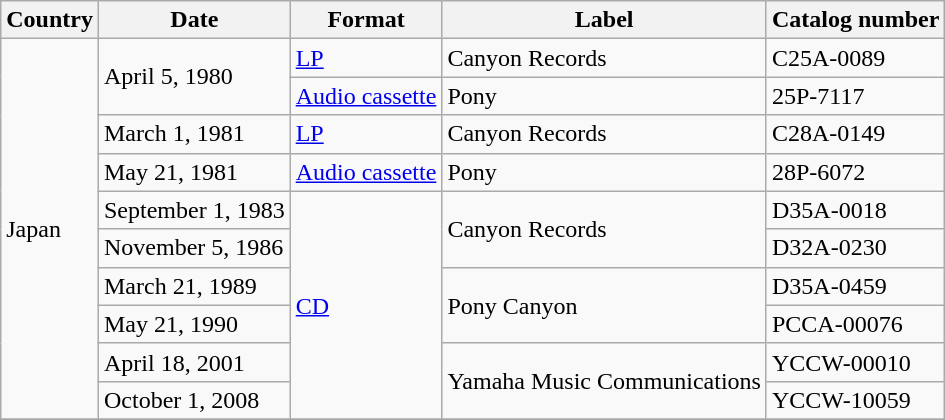<table class="wikitable">
<tr>
<th>Country</th>
<th>Date</th>
<th>Format</th>
<th>Label</th>
<th>Catalog number</th>
</tr>
<tr>
<td rowspan="10">Japan</td>
<td rowspan="2">April 5, 1980</td>
<td><a href='#'>LP</a></td>
<td>Canyon Records</td>
<td>C25A-0089</td>
</tr>
<tr>
<td><a href='#'>Audio cassette</a></td>
<td>Pony</td>
<td>25P-7117</td>
</tr>
<tr>
<td>March 1, 1981</td>
<td><a href='#'>LP</a></td>
<td>Canyon Records</td>
<td>C28A-0149</td>
</tr>
<tr>
<td>May 21, 1981</td>
<td><a href='#'>Audio cassette</a></td>
<td>Pony</td>
<td>28P-6072</td>
</tr>
<tr>
<td>September 1, 1983</td>
<td rowspan="6"><a href='#'>CD</a></td>
<td rowspan="2">Canyon Records</td>
<td>D35A-0018</td>
</tr>
<tr>
<td>November 5, 1986</td>
<td>D32A-0230</td>
</tr>
<tr>
<td>March 21, 1989</td>
<td rowspan="2">Pony Canyon</td>
<td>D35A-0459</td>
</tr>
<tr>
<td>May 21, 1990</td>
<td>PCCA-00076</td>
</tr>
<tr>
<td>April 18, 2001</td>
<td rowspan="2">Yamaha Music Communications</td>
<td>YCCW-00010</td>
</tr>
<tr>
<td>October 1, 2008</td>
<td>YCCW-10059</td>
</tr>
<tr>
</tr>
</table>
